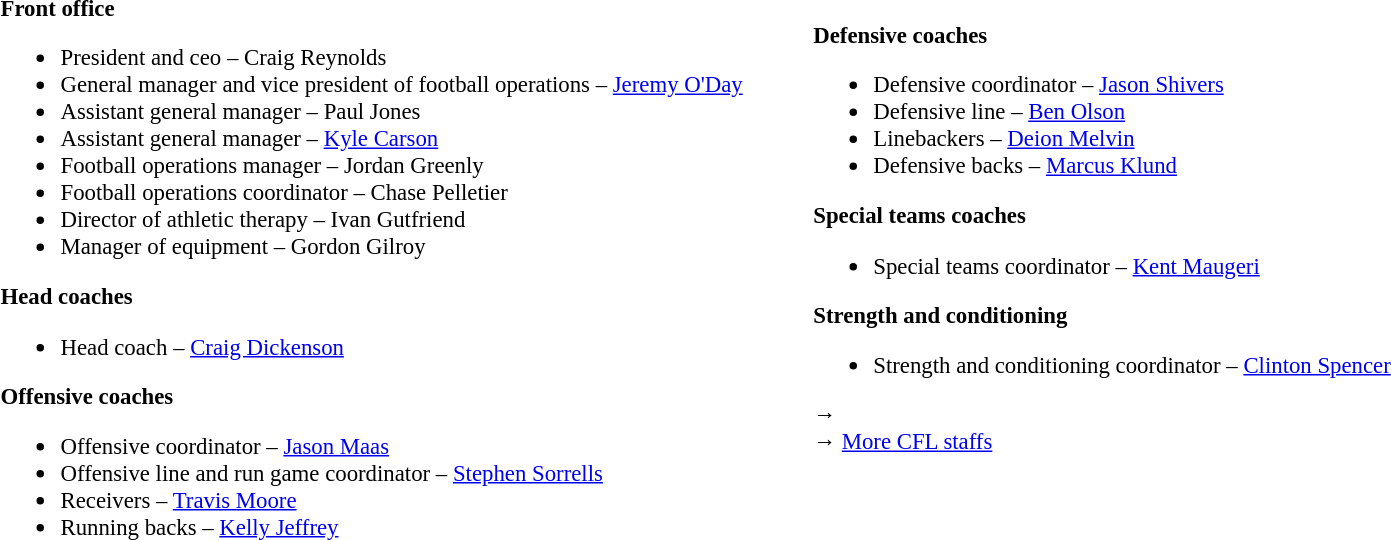<table class="toccolours" style="text-align: left;">
<tr>
<td colspan=7 style="text-align:right;"></td>
</tr>
<tr>
<td style="vertical-align:top;"></td>
<td style="font-size: 95%;vertical-align:top;"><strong>Front office</strong><br><ul><li>President and ceo – Craig Reynolds</li><li>General manager and vice president of football operations – <a href='#'>Jeremy O'Day</a></li><li>Assistant general manager – Paul Jones</li><li>Assistant general manager – <a href='#'>Kyle Carson</a></li><li>Football operations manager – Jordan Greenly</li><li>Football operations coordinator – Chase Pelletier</li><li>Director of athletic therapy – Ivan Gutfriend</li><li>Manager of equipment – Gordon Gilroy</li></ul><strong>Head coaches</strong><ul><li>Head coach – <a href='#'>Craig Dickenson</a></li></ul><strong>Offensive coaches</strong><ul><li>Offensive coordinator – <a href='#'>Jason Maas</a></li><li>Offensive line and run game coordinator – <a href='#'>Stephen Sorrells</a></li><li>Receivers – <a href='#'>Travis Moore</a></li><li>Running backs – <a href='#'>Kelly Jeffrey</a></li></ul></td>
<td width="35"> </td>
<td style="vertical-align:top;"></td>
<td style="font-size: 95%;vertical-align:top;"><br><strong>Defensive coaches</strong><ul><li>Defensive coordinator – <a href='#'>Jason Shivers</a></li><li>Defensive line – <a href='#'>Ben Olson</a></li><li>Linebackers – <a href='#'>Deion Melvin</a></li><li>Defensive backs – <a href='#'>Marcus Klund</a></li></ul><strong>Special teams coaches</strong><ul><li>Special teams coordinator – <a href='#'>Kent Maugeri</a></li></ul><strong>Strength and conditioning</strong><ul><li>Strength and conditioning coordinator – <a href='#'>Clinton Spencer</a></li></ul>→ <span> </span><br>
→ <a href='#'>More CFL staffs</a></td>
</tr>
</table>
